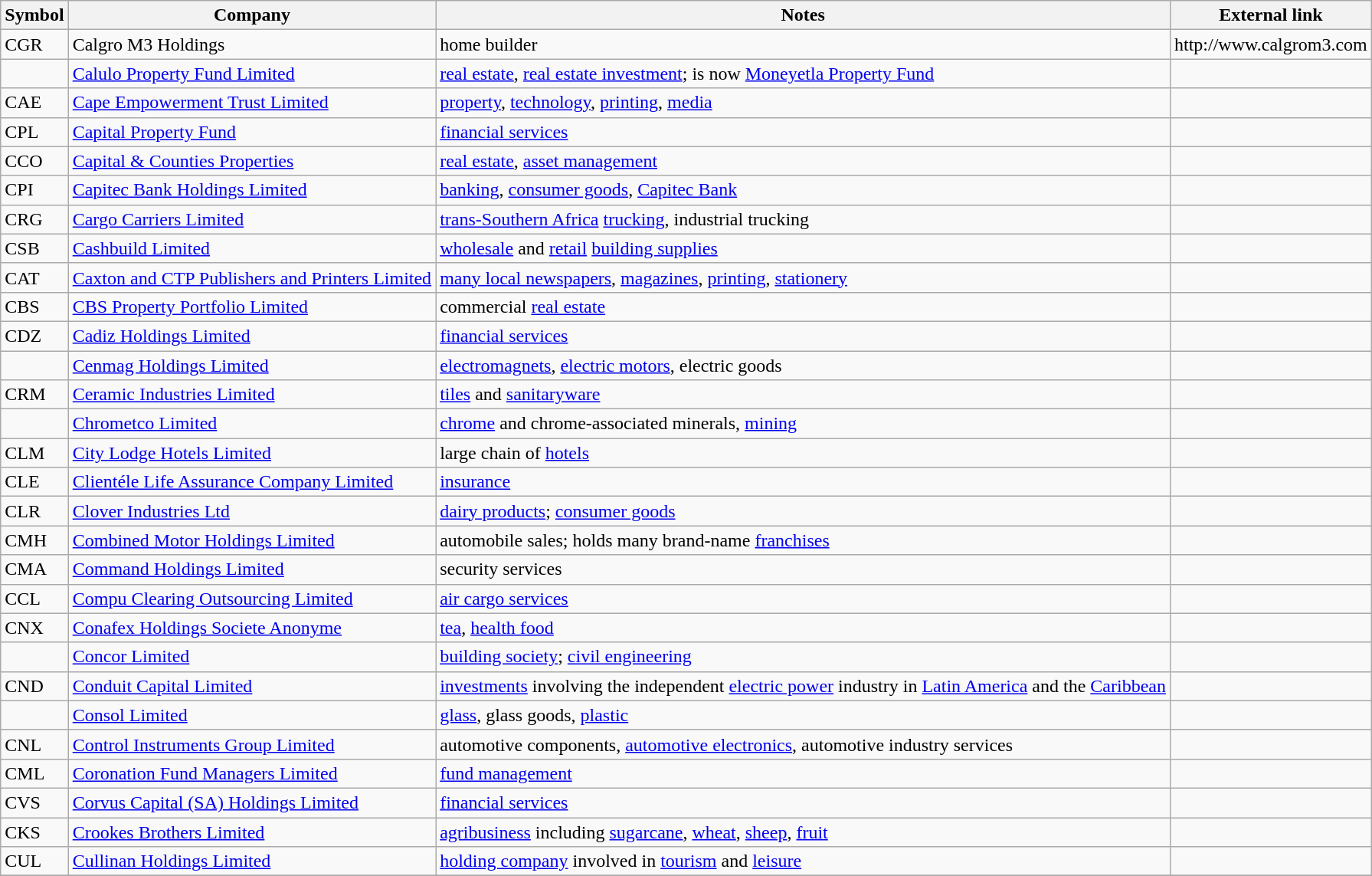<table class="wikitable sortable">
<tr>
<th>Symbol</th>
<th>Company</th>
<th>Notes</th>
<th>External link</th>
</tr>
<tr>
<td>CGR</td>
<td>Calgro M3 Holdings</td>
<td>home builder</td>
<td>http://www.calgrom3.com</td>
</tr>
<tr>
<td></td>
<td><a href='#'>Calulo Property Fund Limited</a></td>
<td><a href='#'>real estate</a>, <a href='#'>real estate investment</a>; is now <a href='#'>Moneyetla Property Fund</a></td>
<td></td>
</tr>
<tr>
<td>CAE</td>
<td><a href='#'>Cape Empowerment Trust Limited</a></td>
<td><a href='#'>property</a>, <a href='#'>technology</a>, <a href='#'>printing</a>, <a href='#'>media</a></td>
<td></td>
</tr>
<tr>
<td>CPL</td>
<td><a href='#'>Capital Property Fund</a></td>
<td><a href='#'>financial services</a></td>
<td></td>
</tr>
<tr>
<td>CCO</td>
<td><a href='#'>Capital & Counties Properties</a></td>
<td><a href='#'>real estate</a>, <a href='#'>asset management</a></td>
<td></td>
</tr>
<tr>
<td>CPI</td>
<td><a href='#'>Capitec Bank Holdings Limited</a></td>
<td><a href='#'>banking</a>, <a href='#'>consumer goods</a>, <a href='#'>Capitec Bank</a></td>
<td></td>
</tr>
<tr>
<td>CRG</td>
<td><a href='#'>Cargo Carriers Limited</a></td>
<td><a href='#'>trans-Southern Africa</a> <a href='#'>trucking</a>, industrial trucking</td>
<td></td>
</tr>
<tr>
<td>CSB</td>
<td><a href='#'>Cashbuild Limited</a></td>
<td><a href='#'>wholesale</a> and <a href='#'>retail</a> <a href='#'>building supplies</a></td>
<td></td>
</tr>
<tr>
<td>CAT</td>
<td><a href='#'>Caxton and CTP Publishers and Printers Limited</a></td>
<td><a href='#'>many local newspapers</a>, <a href='#'>magazines</a>, <a href='#'>printing</a>, <a href='#'>stationery</a></td>
<td></td>
</tr>
<tr>
<td>CBS</td>
<td><a href='#'>CBS Property Portfolio Limited</a></td>
<td>commercial <a href='#'>real estate</a></td>
<td></td>
</tr>
<tr>
<td>CDZ</td>
<td><a href='#'>Cadiz Holdings Limited</a></td>
<td><a href='#'>financial services</a></td>
<td></td>
</tr>
<tr>
<td></td>
<td><a href='#'>Cenmag Holdings Limited</a></td>
<td><a href='#'>electromagnets</a>, <a href='#'>electric motors</a>, electric goods</td>
<td></td>
</tr>
<tr>
<td>CRM</td>
<td><a href='#'>Ceramic Industries Limited</a></td>
<td><a href='#'>tiles</a> and <a href='#'>sanitaryware</a></td>
<td></td>
</tr>
<tr>
<td></td>
<td><a href='#'>Chrometco Limited</a></td>
<td><a href='#'>chrome</a> and chrome-associated minerals, <a href='#'>mining</a></td>
<td></td>
</tr>
<tr>
<td>CLM</td>
<td><a href='#'>City Lodge Hotels Limited</a></td>
<td>large chain of <a href='#'>hotels</a></td>
<td></td>
</tr>
<tr>
<td>CLE</td>
<td><a href='#'>Clientéle Life Assurance Company Limited</a></td>
<td><a href='#'>insurance</a></td>
<td></td>
</tr>
<tr>
<td>CLR</td>
<td><a href='#'>Clover Industries Ltd</a></td>
<td><a href='#'>dairy products</a>; <a href='#'>consumer goods</a></td>
<td></td>
</tr>
<tr>
<td>CMH</td>
<td><a href='#'>Combined Motor Holdings Limited</a></td>
<td>automobile sales; holds many brand-name <a href='#'>franchises</a></td>
<td></td>
</tr>
<tr>
<td>CMA</td>
<td><a href='#'>Command Holdings Limited</a></td>
<td>security services</td>
<td></td>
</tr>
<tr>
<td>CCL</td>
<td><a href='#'>Compu Clearing Outsourcing Limited</a></td>
<td><a href='#'>air cargo services</a></td>
<td></td>
</tr>
<tr>
<td>CNX</td>
<td><a href='#'>Conafex Holdings Societe Anonyme</a></td>
<td><a href='#'>tea</a>, <a href='#'>health food</a></td>
<td></td>
</tr>
<tr>
<td></td>
<td><a href='#'>Concor Limited</a></td>
<td><a href='#'>building society</a>; <a href='#'>civil engineering</a></td>
<td></td>
</tr>
<tr>
<td>CND</td>
<td><a href='#'>Conduit Capital Limited</a></td>
<td><a href='#'>investments</a> involving the independent <a href='#'>electric power</a> industry in <a href='#'>Latin America</a> and the <a href='#'>Caribbean</a></td>
<td></td>
</tr>
<tr>
<td></td>
<td><a href='#'>Consol Limited</a></td>
<td><a href='#'>glass</a>, glass goods, <a href='#'>plastic</a></td>
<td></td>
</tr>
<tr>
<td>CNL</td>
<td><a href='#'>Control Instruments Group Limited</a></td>
<td>automotive components, <a href='#'>automotive electronics</a>, automotive industry services</td>
<td></td>
</tr>
<tr>
<td>CML</td>
<td><a href='#'>Coronation Fund Managers Limited</a></td>
<td><a href='#'>fund management</a></td>
<td></td>
</tr>
<tr>
<td>CVS</td>
<td><a href='#'>Corvus Capital (SA) Holdings Limited</a></td>
<td><a href='#'>financial services</a></td>
<td></td>
</tr>
<tr>
<td>CKS</td>
<td><a href='#'>Crookes Brothers Limited</a></td>
<td><a href='#'>agribusiness</a> including <a href='#'>sugarcane</a>, <a href='#'>wheat</a>, <a href='#'>sheep</a>, <a href='#'>fruit</a></td>
<td></td>
</tr>
<tr>
<td>CUL</td>
<td><a href='#'>Cullinan Holdings Limited</a></td>
<td><a href='#'>holding company</a> involved in <a href='#'>tourism</a> and <a href='#'>leisure</a></td>
<td></td>
</tr>
<tr>
</tr>
</table>
